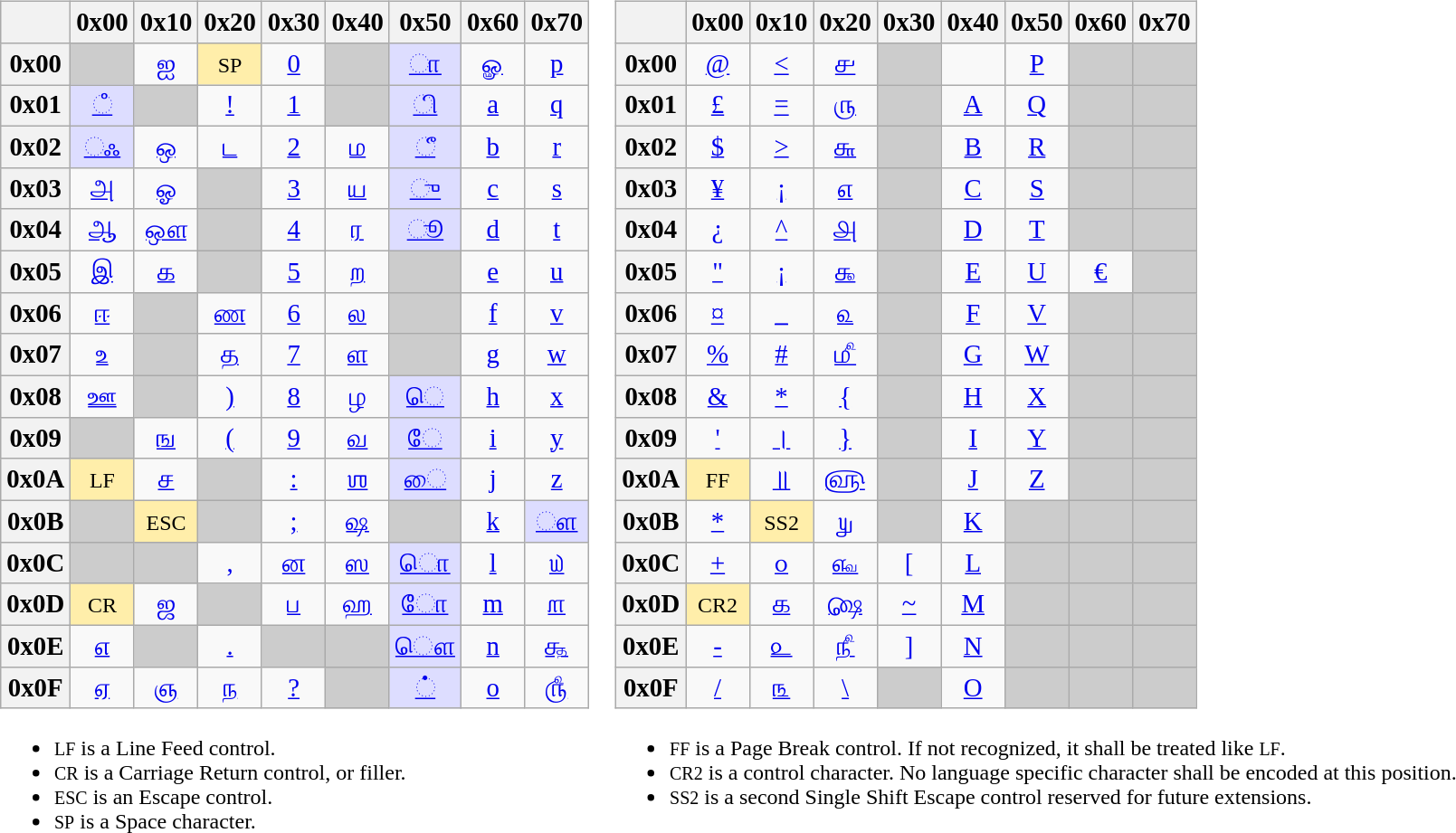<table border="0" cellspacing="0" cellpadding="0">
<tr style="vertical-align:top">
<td><br><table class="wikitable" style="text-align:center;font-size:120%;line-height:normal">
<tr>
<th> </th>
<th scope="col">0x00</th>
<th scope="col">0x10</th>
<th scope="col">0x20</th>
<th scope="col">0x30</th>
<th scope="col">0x40</th>
<th scope="col">0x50</th>
<th scope="col">0x60</th>
<th scope="col">0x70</th>
</tr>
<tr>
<th scope="row">0x00</th>
<td style="background:#CCC"> </td>
<td><a href='#'>ஐ</a></td>
<td style="background:#FEA"><small>SP</small></td>
<td><a href='#'>0</a></td>
<td style="background:#CCC"> </td>
<td style="background:#DDF"><a href='#'>◌ா</a></td>
<td><a href='#'>ௐ</a></td>
<td><a href='#'>p</a></td>
</tr>
<tr>
<th scope="row">0x01</th>
<td style="background:#DDF"><a href='#'>◌ஂ</a></td>
<td style="background:#CCC"> </td>
<td title="exclamation mark"><a href='#'>!</a></td>
<td><a href='#'>1</a></td>
<td style="background:#CCC"> </td>
<td style="background:#DDF"><a href='#'>◌ி</a></td>
<td><a href='#'>a</a></td>
<td><a href='#'>q</a></td>
</tr>
<tr>
<th scope="row">0x02</th>
<td style="background:#DDF"><a href='#'>◌ஃ</a></td>
<td><a href='#'>ஒ</a></td>
<td><a href='#'>ட</a></td>
<td><a href='#'>2</a></td>
<td><a href='#'>ம</a></td>
<td style="background:#DDF"><a href='#'>◌ீ</a></td>
<td><a href='#'>b</a></td>
<td><a href='#'>r</a></td>
</tr>
<tr>
<th scope="row">0x03</th>
<td><a href='#'>அ</a></td>
<td><a href='#'>ஓ</a></td>
<td style="background:#CCC"> </td>
<td><a href='#'>3</a></td>
<td><a href='#'>ய</a></td>
<td style="background:#DDF"><a href='#'>◌ு</a></td>
<td><a href='#'>c</a></td>
<td><a href='#'>s</a></td>
</tr>
<tr>
<th scope="row">0x04</th>
<td><a href='#'>ஆ</a></td>
<td><a href='#'>ஔ</a></td>
<td style="background:#CCC"> </td>
<td><a href='#'>4</a></td>
<td><a href='#'>ர</a></td>
<td style="background:#DDF"><a href='#'>◌ூ</a></td>
<td><a href='#'>d</a></td>
<td><a href='#'>t</a></td>
</tr>
<tr>
<th scope="row">0x05</th>
<td><a href='#'>இ</a></td>
<td><a href='#'>க</a></td>
<td style="background:#CCC"> </td>
<td><a href='#'>5</a></td>
<td><a href='#'>ற</a></td>
<td style="background:#CCC"> </td>
<td><a href='#'>e</a></td>
<td><a href='#'>u</a></td>
</tr>
<tr>
<th scope="row">0x06</th>
<td><a href='#'>ஈ</a></td>
<td style="background:#CCC"> </td>
<td><a href='#'>ண</a></td>
<td><a href='#'>6</a></td>
<td><a href='#'>ல</a></td>
<td style="background:#CCC"> </td>
<td><a href='#'>f</a></td>
<td><a href='#'>v</a></td>
</tr>
<tr>
<th scope="row">0x07</th>
<td><a href='#'>உ</a></td>
<td style="background:#CCC"> </td>
<td><a href='#'>த</a></td>
<td><a href='#'>7</a></td>
<td><a href='#'>ள</a></td>
<td style="background:#CCC"> </td>
<td><a href='#'>g</a></td>
<td><a href='#'>w</a></td>
</tr>
<tr>
<th scope="row">0x08</th>
<td><a href='#'>ஊ</a></td>
<td style="background:#CCC"> </td>
<td title="closing parenthesis"><a href='#'>)</a></td>
<td><a href='#'>8</a></td>
<td><a href='#'>ழ</a></td>
<td style="background:#DDF"><a href='#'>◌ெ</a></td>
<td><a href='#'>h</a></td>
<td><a href='#'>x</a></td>
</tr>
<tr>
<th scope="row">0x09</th>
<td style="background:#CCC"> </td>
<td><a href='#'>ங</a></td>
<td title="opening parenthesis"><a href='#'>(</a></td>
<td><a href='#'>9</a></td>
<td><a href='#'>வ</a></td>
<td style="background:#DDF"><a href='#'>◌ே</a></td>
<td><a href='#'>i</a></td>
<td><a href='#'>y</a></td>
</tr>
<tr>
<th scope="row">0x0A</th>
<td style="background:#FEA"><small>LF</small></td>
<td><a href='#'>ச</a></td>
<td style="background:#CCC"> </td>
<td title="colon"><a href='#'>:</a></td>
<td><a href='#'>ஶ</a></td>
<td style="background:#DDF"><a href='#'>◌ை</a></td>
<td><a href='#'>j</a></td>
<td><a href='#'>z</a></td>
</tr>
<tr>
<th scope="row">0x0B</th>
<td style="background:#CCC"> </td>
<td style="background:#FEA"><small>ESC</small></td>
<td style="background:#CCC"> </td>
<td title="semicolon"><a href='#'>;</a></td>
<td><a href='#'>ஷ</a></td>
<td style="background:#CCC"> </td>
<td><a href='#'>k</a></td>
<td style="background:#DDF"><a href='#'>◌ௗ</a></td>
</tr>
<tr>
<th scope="row">0x0C</th>
<td style="background:#CCC"> </td>
<td style="background:#CCC"> </td>
<td title="comma"><a href='#'>,</a></td>
<td><a href='#'>ன</a></td>
<td><a href='#'>ஸ</a></td>
<td style="background:#DDF"><a href='#'>◌ொ</a></td>
<td><a href='#'>l</a></td>
<td><a href='#'>௰</a></td>
</tr>
<tr>
<th scope="row">0x0D</th>
<td style="background:#FEA"><small>CR</small></td>
<td><a href='#'>ஜ</a></td>
<td style="background:#CCC"> </td>
<td><a href='#'>ப</a></td>
<td><a href='#'>ஹ</a></td>
<td style="background:#DDF"><a href='#'>◌ோ</a></td>
<td><a href='#'>m</a></td>
<td><a href='#'>௱</a></td>
</tr>
<tr>
<th scope="row">0x0E</th>
<td><a href='#'>எ</a></td>
<td style="background:#CCC"> </td>
<td title="full stop"><a href='#'>.</a></td>
<td style="background:#CCC"> </td>
<td style="background:#CCC"> </td>
<td style="background:#DDF"><a href='#'>◌ௌ</a></td>
<td><a href='#'>n</a></td>
<td><a href='#'>௲</a></td>
</tr>
<tr>
<th scope="row">0x0F</th>
<td><a href='#'>ஏ</a></td>
<td><a href='#'>ஞ</a></td>
<td><a href='#'>ந</a></td>
<td title="question mark"><a href='#'>?</a></td>
<td style="background:#CCC"> </td>
<td style="background:#DDF"><a href='#'>◌&#x0BCD;</a></td>
<td><a href='#'>o</a></td>
<td><a href='#'>௹</a></td>
</tr>
</table>
<ul><li><small>LF</small> is a Line Feed control.</li><li><small>CR</small> is a Carriage Return control, or filler.</li><li><small>ESC</small> is an Escape control.</li><li><small>SP</small> is a Space character.</li></ul></td>
<td><br><table class="wikitable" style="text-align:center;font-size:120%;line-height:normal">
<tr>
<th> </th>
<th scope="col">0x00</th>
<th scope="col">0x10</th>
<th scope="col">0x20</th>
<th scope="col">0x30</th>
<th scope="col">0x40</th>
<th scope="col">0x50</th>
<th scope="col">0x60</th>
<th scope="col">0x70</th>
</tr>
<tr>
<th scope="row">0x00</th>
<td title="commercial at"><a href='#'>@</a></td>
<td title="less-than sign"><a href='#'><</a></td>
<td title="Tamil digit four"><a href='#'>௪</a></td>
<td style="background:#CCC"> </td>
<td title="vertical bar"><a href='#'></a></td>
<td><a href='#'>P</a></td>
<td style="background:#CCC"> </td>
<td style="background:#CCC"> </td>
</tr>
<tr>
<th scope="row">0x01</th>
<td title="pound symbol"><a href='#'>£</a></td>
<td title="equals sign"><a href='#'>=</a></td>
<td title="Tamil digit five"><a href='#'>௫</a></td>
<td style="background:#CCC"> </td>
<td><a href='#'>A</a></td>
<td><a href='#'>Q</a></td>
<td style="background:#CCC"> </td>
<td style="background:#CCC"> </td>
</tr>
<tr>
<th scope="row">0x02</th>
<td title="dollar symbol"><a href='#'>$</a></td>
<td title="greater-than sign"><a href='#'>></a></td>
<td title="Tamil digit six"><a href='#'>௬</a></td>
<td style="background:#CCC"> </td>
<td><a href='#'>B</a></td>
<td><a href='#'>R</a></td>
<td style="background:#CCC"> </td>
<td style="background:#CCC"> </td>
</tr>
<tr>
<th scope="row">0x03</th>
<td title="yen symbol"><a href='#'>¥</a></td>
<td title="inverted question mark"><a href='#'>¡</a></td>
<td title="Tamil digit seven"><a href='#'>௭</a></td>
<td style="background:#CCC"> </td>
<td><a href='#'>C</a></td>
<td><a href='#'>S</a></td>
<td style="background:#CCC"> </td>
<td style="background:#CCC"> </td>
</tr>
<tr>
<th scope="row">0x04</th>
<td title="inverted question mark"><a href='#'>¿</a></td>
<td title="circumflex"><a href='#'>^</a></td>
<td title="Tamil digit eight"><a href='#'>௮</a></td>
<td style="background:#CCC"> </td>
<td><a href='#'>D</a></td>
<td><a href='#'>T</a></td>
<td style="background:#CCC"> </td>
<td style="background:#CCC"> </td>
</tr>
<tr>
<th scope="row">0x05</th>
<td title="double quote"><a href='#'>"</a></td>
<td title="inverted exclamation mark"><a href='#'>¡</a></td>
<td title="Tamil digit nine"><a href='#'>௯</a></td>
<td style="background:#CCC"> </td>
<td><a href='#'>E</a></td>
<td><a href='#'>U</a></td>
<td title="euro symbol"><a href='#'>€</a></td>
<td style="background:#CCC"> </td>
</tr>
<tr>
<th scope="row">0x06</th>
<td title="currency symbol"><a href='#'>¤</a></td>
<td title="underscore"><a href='#'>_</a></td>
<td><a href='#'>௳</a></td>
<td style="background:#CCC"> </td>
<td><a href='#'>F</a></td>
<td><a href='#'>V</a></td>
<td style="background:#CCC"> </td>
<td style="background:#CCC"> </td>
</tr>
<tr>
<th scope="row">0x07</th>
<td title="percent sign"><a href='#'>%</a></td>
<td title="number sign"><a href='#'>#</a></td>
<td><a href='#'>௴</a></td>
<td style="background:#CCC"> </td>
<td><a href='#'>G</a></td>
<td><a href='#'>W</a></td>
<td style="background:#CCC"> </td>
<td style="background:#CCC"> </td>
</tr>
<tr>
<th scope="row">0x08</th>
<td title="ampersand"><a href='#'>&amp;</a></td>
<td title="asterisk"><a href='#'>*</a></td>
<td title="opening curly bracket"><a href='#'>{</a></td>
<td style="background:#CCC"> </td>
<td><a href='#'>H</a></td>
<td><a href='#'>X</a></td>
<td style="background:#CCC"> </td>
<td style="background:#CCC"> </td>
</tr>
<tr>
<th scope="row">0x09</th>
<td title="apostrophe-quote"><a href='#'>'</a></td>
<td><a href='#'>।</a></td>
<td title="closing curly bracket"><a href='#'>}</a></td>
<td style="background:#CCC"> </td>
<td><a href='#'>I</a></td>
<td><a href='#'>Y</a></td>
<td style="background:#CCC"> </td>
<td style="background:#CCC"> </td>
</tr>
<tr>
<th scope="row">0x0A</th>
<td style="background:#FEA"><small>FF</small></td>
<td><a href='#'>॥</a></td>
<td><a href='#'>௵</a></td>
<td style="background:#CCC"> </td>
<td><a href='#'>J</a></td>
<td><a href='#'>Z</a></td>
<td style="background:#CCC"> </td>
<td style="background:#CCC"> </td>
</tr>
<tr>
<th scope="row">0x0B</th>
<td title="asterisk"><a href='#'>*</a></td>
<td style="background:#FEA"><small>SS2</small></td>
<td><a href='#'>௶</a></td>
<td style="background:#CCC"> </td>
<td><a href='#'>K</a></td>
<td style="background:#CCC"> </td>
<td style="background:#CCC"> </td>
<td style="background:#CCC"> </td>
</tr>
<tr>
<th scope="row">0x0C</th>
<td title="plus sign"><a href='#'>+</a></td>
<td title="Tamil digit zero"><a href='#'>௦</a></td>
<td><a href='#'>௷</a></td>
<td title="opening square bracket"><a href='#'>&#91;</a></td>
<td><a href='#'>L</a></td>
<td style="background:#CCC"> </td>
<td style="background:#CCC"> </td>
<td style="background:#CCC"> </td>
</tr>
<tr>
<th scope="row">0x0D</th>
<td style="background:#FEA"><small>CR2</small></td>
<td title="Tamil digit one"><a href='#'>௧</a></td>
<td><a href='#'>௸</a></td>
<td title="tilde"><a href='#'>~</a></td>
<td><a href='#'>M</a></td>
<td style="background:#CCC"> </td>
<td style="background:#CCC"> </td>
<td style="background:#CCC"> </td>
</tr>
<tr>
<th scope="row">0x0E</th>
<td title="minus-hyphen"><a href='#'>-</a></td>
<td title="Tamil digit two"><a href='#'>௨</a></td>
<td><a href='#'>௺</a></td>
<td title="closing square bracket"><a href='#'>&#93;</a></td>
<td><a href='#'>N</a></td>
<td style="background:#CCC"> </td>
<td style="background:#CCC"> </td>
<td style="background:#CCC"> </td>
</tr>
<tr>
<th scope="row">0x0F</th>
<td title="solidus"><a href='#'>/</a></td>
<td title="Tamil digit three"><a href='#'>௩</a></td>
<td title="reverse solidus"><a href='#'>\</a></td>
<td style="background:#CCC"> </td>
<td><a href='#'>O</a></td>
<td style="background:#CCC"> </td>
<td style="background:#CCC"> </td>
<td style="background:#CCC"> </td>
</tr>
</table>
<ul><li><small>FF</small> is a Page Break control. If not recognized, it shall be treated like <small>LF</small>.</li><li><small>CR2</small> is a control character. No language specific character shall be encoded at this position.</li><li><small>SS2</small> is a second Single Shift Escape control reserved for future extensions.</li></ul></td>
</tr>
</table>
